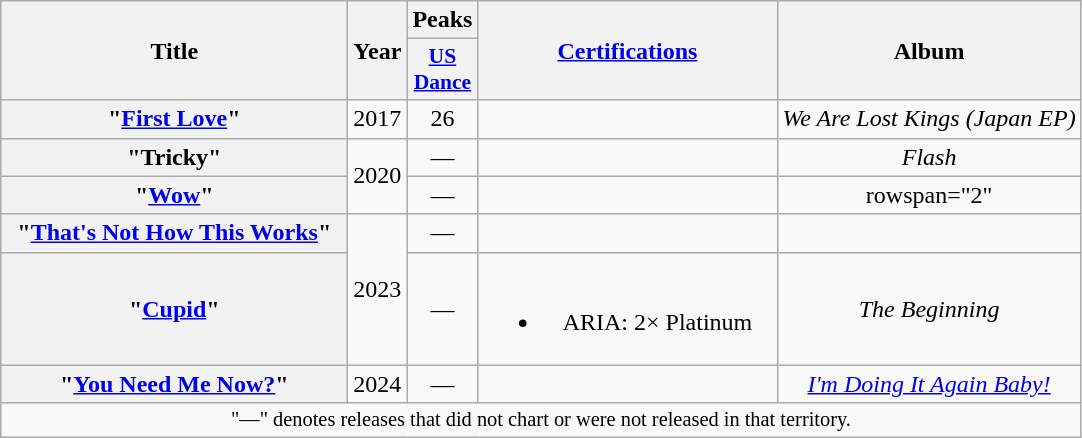<table class="wikitable plainrowheaders" style="text-align:center;">
<tr>
<th scope="col" rowspan="2" style="width:14em;">Title</th>
<th scope="col" rowspan="2" style="width:1em;">Year</th>
<th scope="col" colspan="1">Peaks</th>
<th scope="col" rowspan="2" style="width:12em;"><a href='#'>Certifications</a></th>
<th scope="col" rowspan="2">Album</th>
</tr>
<tr>
<th scope="col" style="width:2.5em;font-size:90%;"><a href='#'>US<br>Dance</a><br></th>
</tr>
<tr>
<th scope="row">"<a href='#'>First Love</a>"<br></th>
<td>2017</td>
<td>26</td>
<td></td>
<td><em>We Are Lost Kings (Japan EP)</em></td>
</tr>
<tr>
<th scope="row">"Tricky"<br></th>
<td rowspan="2">2020</td>
<td>—</td>
<td></td>
<td><em>Flash</em></td>
</tr>
<tr>
<th scope="row">"<a href='#'>Wow</a>" <br></th>
<td>—</td>
<td></td>
<td>rowspan="2" </td>
</tr>
<tr>
<th scope="row">"<a href='#'>That's Not How This Works</a>" <br></th>
<td rowspan="2">2023</td>
<td>—</td>
<td></td>
</tr>
<tr>
<th scope="row">"<a href='#'>Cupid</a>" <br></th>
<td>—</td>
<td><br><ul><li>ARIA: 2× Platinum</li></ul></td>
<td><em>The Beginning</em></td>
</tr>
<tr>
<th scope="row">"<a href='#'>You Need Me Now?</a>"<br></th>
<td>2024</td>
<td>—</td>
<td></td>
<td><em><a href='#'>I'm Doing It Again Baby!</a> </em></td>
</tr>
<tr>
<td colspan="8" style="font-size:85%">"—" denotes releases that did not chart or were not released in that territory.</td>
</tr>
</table>
